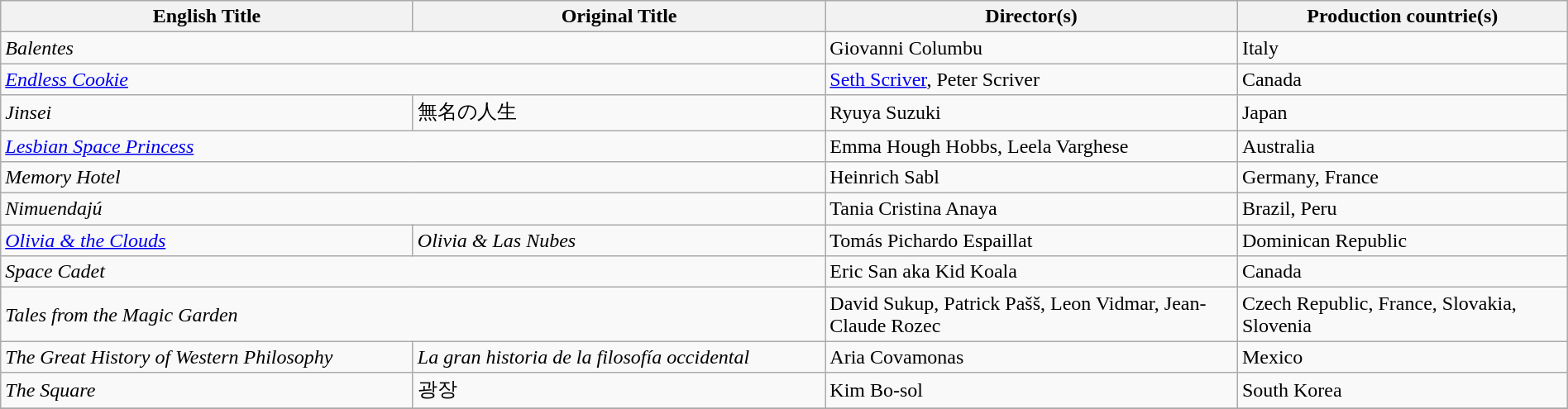<table class="wikitable" style="width:100%; margin-bottom:4px">
<tr>
<th scope="col" width="25%">English Title</th>
<th scope="col" width="25%">Original Title</th>
<th scope="col" width="25%">Director(s)</th>
<th scope="col" width="20%">Production countrie(s)</th>
</tr>
<tr>
<td colspan="2"><em>Balentes</em></td>
<td>Giovanni Columbu</td>
<td>Italy</td>
</tr>
<tr>
<td colspan="2"><em><a href='#'>Endless Cookie</a></em></td>
<td><a href='#'>Seth Scriver</a>, Peter Scriver</td>
<td>Canada</td>
</tr>
<tr>
<td><em>Jinsei</em></td>
<td>無名の人生</td>
<td>Ryuya Suzuki</td>
<td>Japan</td>
</tr>
<tr>
<td colspan="2"><em><a href='#'>Lesbian Space Princess</a></em></td>
<td>Emma Hough Hobbs, Leela Varghese</td>
<td>Australia</td>
</tr>
<tr>
<td colspan="2"><em>Memory Hotel</em></td>
<td>Heinrich Sabl</td>
<td>Germany, France</td>
</tr>
<tr>
<td colspan="2"><em>Nimuendajú</em></td>
<td>Tania Cristina Anaya</td>
<td>Brazil, Peru</td>
</tr>
<tr>
<td><em><a href='#'>Olivia & the Clouds</a></em></td>
<td><em>Olivia & Las Nubes</em></td>
<td>Tomás Pichardo Espaillat</td>
<td>Dominican Republic</td>
</tr>
<tr>
<td colspan="2"><em>Space Cadet</em></td>
<td>Eric San aka Kid Koala</td>
<td>Canada</td>
</tr>
<tr>
<td colspan="2"><em>Tales from the Magic Garden</em></td>
<td>David Sukup, Patrick Pašš, Leon Vidmar, Jean-Claude Rozec</td>
<td>Czech Republic, France, Slovakia, Slovenia</td>
</tr>
<tr>
<td><em>The Great History of Western Philosophy</em></td>
<td><em>La gran historia de la filosofía occidental</em></td>
<td>Aria Covamonas</td>
<td>Mexico</td>
</tr>
<tr>
<td><em>The Square</em></td>
<td>광장</td>
<td>Kim Bo-sol</td>
<td>South Korea</td>
</tr>
<tr>
</tr>
</table>
